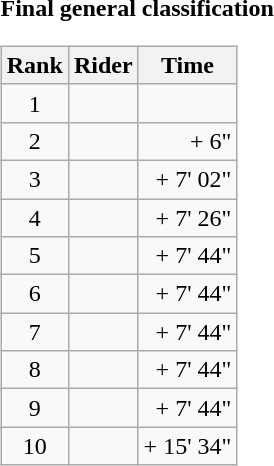<table>
<tr>
<td><strong>Final general classification</strong><br><table class="wikitable">
<tr>
<th scope="col">Rank</th>
<th scope="col">Rider</th>
<th scope="col">Time</th>
</tr>
<tr>
<td style="text-align:center;">1</td>
<td></td>
<td style="text-align:right;"></td>
</tr>
<tr>
<td style="text-align:center;">2</td>
<td></td>
<td style="text-align:right;">+ 6"</td>
</tr>
<tr>
<td style="text-align:center;">3</td>
<td></td>
<td style="text-align:right;">+ 7' 02"</td>
</tr>
<tr>
<td style="text-align:center;">4</td>
<td></td>
<td style="text-align:right;">+ 7' 26"</td>
</tr>
<tr>
<td style="text-align:center;">5</td>
<td></td>
<td style="text-align:right;">+ 7' 44"</td>
</tr>
<tr>
<td style="text-align:center;">6</td>
<td></td>
<td style="text-align:right;">+ 7' 44"</td>
</tr>
<tr>
<td style="text-align:center;">7</td>
<td></td>
<td style="text-align:right;">+ 7' 44"</td>
</tr>
<tr>
<td style="text-align:center;">8</td>
<td></td>
<td style="text-align:right;">+ 7' 44"</td>
</tr>
<tr>
<td style="text-align:center;">9</td>
<td></td>
<td style="text-align:right;">+ 7' 44"</td>
</tr>
<tr>
<td style="text-align:center;">10</td>
<td></td>
<td style="text-align:right;">+ 15' 34"</td>
</tr>
</table>
</td>
</tr>
</table>
